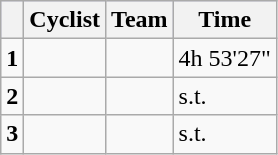<table class="wikitable">
<tr style="background:#ccccff;">
<th></th>
<th>Cyclist</th>
<th>Team</th>
<th>Time</th>
</tr>
<tr>
<td><strong>1</strong></td>
<td></td>
<td></td>
<td>4h 53'27"</td>
</tr>
<tr>
<td><strong>2</strong></td>
<td></td>
<td></td>
<td>s.t.</td>
</tr>
<tr>
<td><strong>3</strong></td>
<td></td>
<td></td>
<td>s.t.</td>
</tr>
</table>
